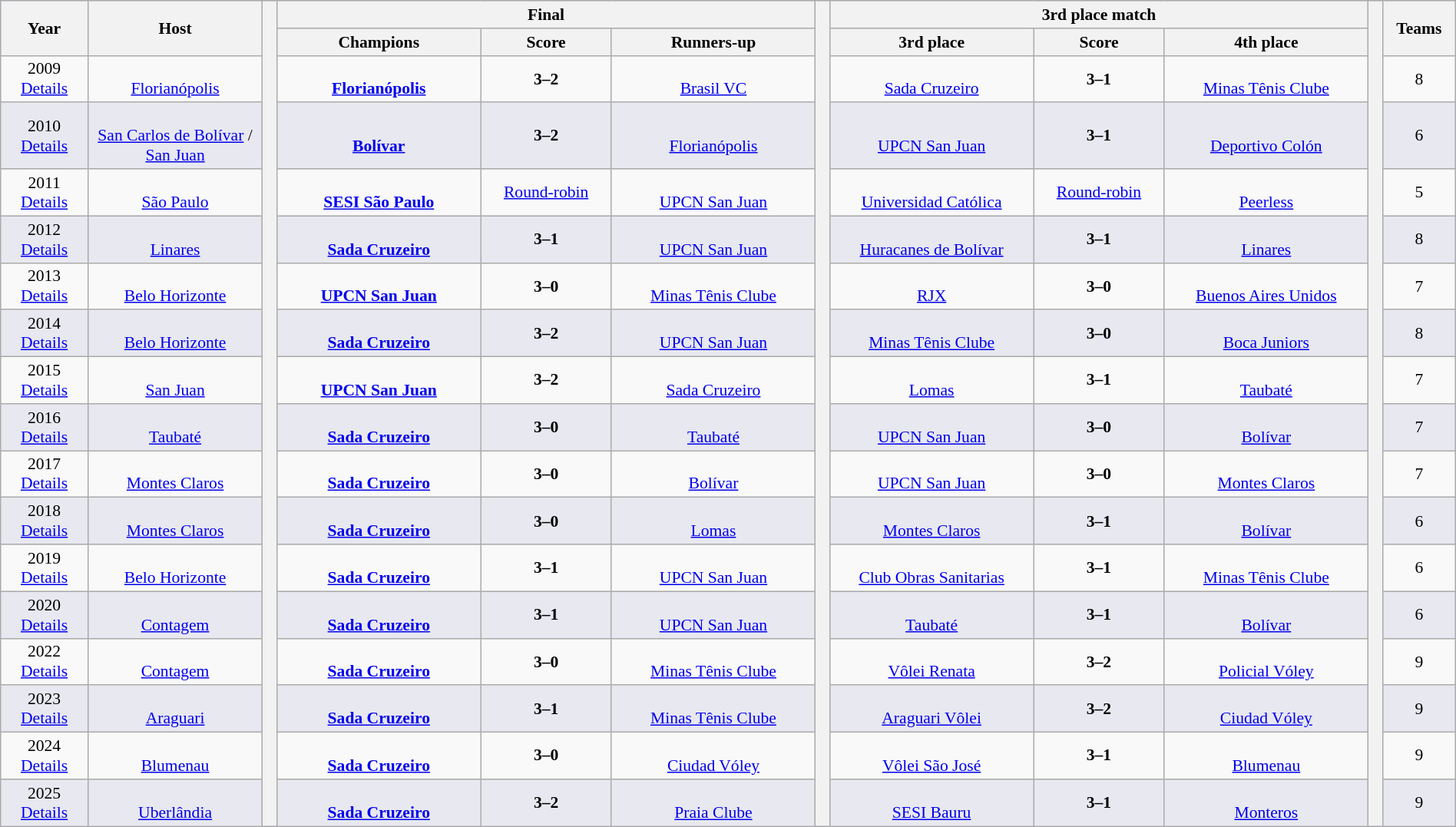<table class="wikitable" style="font-size:90%; width: 100%; text-align: center;">
<tr bgcolor=#c1d8ff>
<th rowspan=2 width=6%>Year</th>
<th rowspan=2 width=12%>Host</th>
<th width=1% rowspan=18 bgcolor=ffffff></th>
<th colspan=3>Final</th>
<th width=1% rowspan=18 bgcolor=ffffff></th>
<th colspan=3>3rd place match</th>
<th width=1% rowspan=18 bgcolor=#ffffff></th>
<th rowspan=2 width=5%>Teams</th>
</tr>
<tr bgcolor=#efefef>
<th width=14%>Champions</th>
<th width=9%>Score</th>
<th width=14%>Runners-up</th>
<th width=14%>3rd place</th>
<th width=9%>Score</th>
<th width=14%>4th place</th>
</tr>
<tr>
<td>2009<br><a href='#'>Details</a></td>
<td><br><a href='#'>Florianópolis</a></td>
<td><br><strong><a href='#'>Florianópolis</a></strong></td>
<td><strong>3–2</strong></td>
<td><br><a href='#'>Brasil VC</a></td>
<td><br><a href='#'>Sada Cruzeiro</a></td>
<td><strong>3–1</strong></td>
<td><br><a href='#'>Minas Tênis Clube</a></td>
<td>8</td>
</tr>
<tr bgcolor=#E8E8F0>
<td>2010<br><a href='#'>Details</a></td>
<td><br><a href='#'>San Carlos de Bolívar</a> / <a href='#'>San Juan</a></td>
<td><br><strong><a href='#'>Bolívar</a></strong></td>
<td><strong>3–2</strong></td>
<td><br><a href='#'>Florianópolis</a></td>
<td><br><a href='#'>UPCN San Juan</a></td>
<td><strong>3–1</strong></td>
<td><br><a href='#'>Deportivo Colón</a></td>
<td>6</td>
</tr>
<tr>
<td>2011<br><a href='#'>Details</a></td>
<td><br><a href='#'>São Paulo</a></td>
<td><br><strong><a href='#'>SESI São Paulo</a></strong></td>
<td><a href='#'>Round-robin</a></td>
<td><br><a href='#'>UPCN San Juan</a></td>
<td><br><a href='#'>Universidad Católica</a></td>
<td><a href='#'>Round-robin</a></td>
<td><br><a href='#'>Peerless</a></td>
<td>5</td>
</tr>
<tr bgcolor=#E8E8F0>
<td>2012<br><a href='#'>Details</a></td>
<td><br><a href='#'>Linares</a></td>
<td><br><strong><a href='#'>Sada Cruzeiro</a></strong></td>
<td><strong>3–1</strong></td>
<td><br><a href='#'>UPCN San Juan</a></td>
<td><br><a href='#'>Huracanes de Bolívar</a></td>
<td><strong>3–1</strong></td>
<td><br><a href='#'>Linares</a></td>
<td>8</td>
</tr>
<tr>
<td>2013<br><a href='#'>Details</a></td>
<td><br><a href='#'>Belo Horizonte</a></td>
<td><br><strong><a href='#'>UPCN San Juan</a></strong></td>
<td><strong>3–0</strong></td>
<td><br><a href='#'>Minas Tênis Clube</a></td>
<td><br><a href='#'>RJX</a></td>
<td><strong>3–0</strong></td>
<td><br><a href='#'>Buenos Aires Unidos</a></td>
<td>7</td>
</tr>
<tr bgcolor=#E8E8F0>
<td>2014<br><a href='#'>Details</a></td>
<td><br><a href='#'>Belo Horizonte</a></td>
<td><br><strong><a href='#'>Sada Cruzeiro</a></strong></td>
<td><strong>3–2</strong></td>
<td><br><a href='#'>UPCN San Juan</a></td>
<td><br><a href='#'>Minas Tênis Clube</a></td>
<td><strong>3–0</strong></td>
<td><br><a href='#'>Boca Juniors</a></td>
<td>8</td>
</tr>
<tr>
<td>2015<br><a href='#'>Details</a></td>
<td><br><a href='#'>San Juan</a></td>
<td><br><strong><a href='#'>UPCN San Juan</a></strong></td>
<td><strong>3–2</strong></td>
<td><br><a href='#'>Sada Cruzeiro</a></td>
<td><br><a href='#'>Lomas</a></td>
<td><strong>3–1</strong></td>
<td><br><a href='#'>Taubaté</a></td>
<td>7</td>
</tr>
<tr bgcolor=#E8E8F0>
<td>2016<br><a href='#'>Details</a></td>
<td><br><a href='#'>Taubaté</a></td>
<td><br><strong><a href='#'>Sada Cruzeiro</a></strong></td>
<td><strong>3–0</strong></td>
<td><br><a href='#'>Taubaté</a></td>
<td><br><a href='#'>UPCN San Juan</a></td>
<td><strong>3–0</strong></td>
<td><br><a href='#'>Bolívar</a></td>
<td>7</td>
</tr>
<tr>
<td>2017<br><a href='#'>Details</a></td>
<td><br><a href='#'>Montes Claros</a></td>
<td><br><strong><a href='#'>Sada Cruzeiro</a></strong></td>
<td><strong>3–0</strong></td>
<td><br><a href='#'>Bolívar</a></td>
<td><br><a href='#'>UPCN San Juan</a></td>
<td><strong>3–0</strong></td>
<td><br><a href='#'>Montes Claros</a></td>
<td>7</td>
</tr>
<tr bgcolor=#E8E8F0>
<td>2018<br><a href='#'>Details</a></td>
<td><br><a href='#'>Montes Claros</a></td>
<td><br><strong><a href='#'>Sada Cruzeiro</a></strong></td>
<td><strong>3–0</strong></td>
<td><br><a href='#'>Lomas</a></td>
<td><br><a href='#'>Montes Claros</a></td>
<td><strong>3–1</strong></td>
<td><br><a href='#'>Bolívar</a></td>
<td>6</td>
</tr>
<tr>
<td>2019<br><a href='#'>Details</a></td>
<td><br><a href='#'>Belo Horizonte</a></td>
<td><br><strong><a href='#'>Sada Cruzeiro</a></strong></td>
<td><strong>3–1</strong></td>
<td><br><a href='#'>UPCN San Juan</a></td>
<td><br><a href='#'>Club Obras Sanitarias</a></td>
<td><strong>3–1</strong></td>
<td><br><a href='#'>Minas Tênis Clube</a></td>
<td>6</td>
</tr>
<tr bgcolor=#E8E8F0>
<td>2020<br><a href='#'>Details</a></td>
<td><br><a href='#'>Contagem</a></td>
<td><br><strong><a href='#'>Sada Cruzeiro</a></strong></td>
<td><strong>3–1</strong></td>
<td><br><a href='#'>UPCN San Juan</a></td>
<td><br><a href='#'>Taubaté</a></td>
<td><strong>3–1</strong></td>
<td><br><a href='#'>Bolívar</a></td>
<td>6</td>
</tr>
<tr>
<td>2022<br><a href='#'>Details</a></td>
<td><br><a href='#'>Contagem</a></td>
<td><br><strong><a href='#'>Sada Cruzeiro</a></strong></td>
<td><strong>3–0</strong></td>
<td><br><a href='#'>Minas Tênis Clube</a></td>
<td><br><a href='#'>Vôlei Renata</a></td>
<td><strong>3–2</strong></td>
<td><br><a href='#'>Policial Vóley</a></td>
<td>9</td>
</tr>
<tr bgcolor=#E8E8F0>
<td>2023<br><a href='#'>Details</a></td>
<td><br><a href='#'>Araguari</a></td>
<td><br><strong><a href='#'>Sada Cruzeiro</a></strong></td>
<td><strong>3–1</strong></td>
<td><br><a href='#'>Minas Tênis Clube</a></td>
<td><br><a href='#'>Araguari Vôlei</a></td>
<td><strong>3–2</strong></td>
<td><br><a href='#'>Ciudad Vóley</a></td>
<td>9</td>
</tr>
<tr>
<td>2024<br><a href='#'>Details</a></td>
<td><br><a href='#'>Blumenau</a></td>
<td><br><strong><a href='#'>Sada Cruzeiro</a></strong></td>
<td><strong>3–0</strong></td>
<td><br><a href='#'>Ciudad Vóley</a></td>
<td><br><a href='#'>Vôlei São José</a></td>
<td><strong>3–1</strong></td>
<td><br><a href='#'>Blumenau</a></td>
<td>9</td>
</tr>
<tr bgcolor=#E8E8F0>
<td>2025<br><a href='#'>Details</a></td>
<td><br><a href='#'>Uberlândia</a></td>
<td><br><strong><a href='#'>Sada Cruzeiro</a></strong></td>
<td><strong>3–2</strong></td>
<td><br><a href='#'>Praia Clube</a></td>
<td><br><a href='#'>SESI Bauru</a></td>
<td><strong>3–1</strong></td>
<td><br><a href='#'>Monteros</a></td>
<td>9</td>
</tr>
</table>
